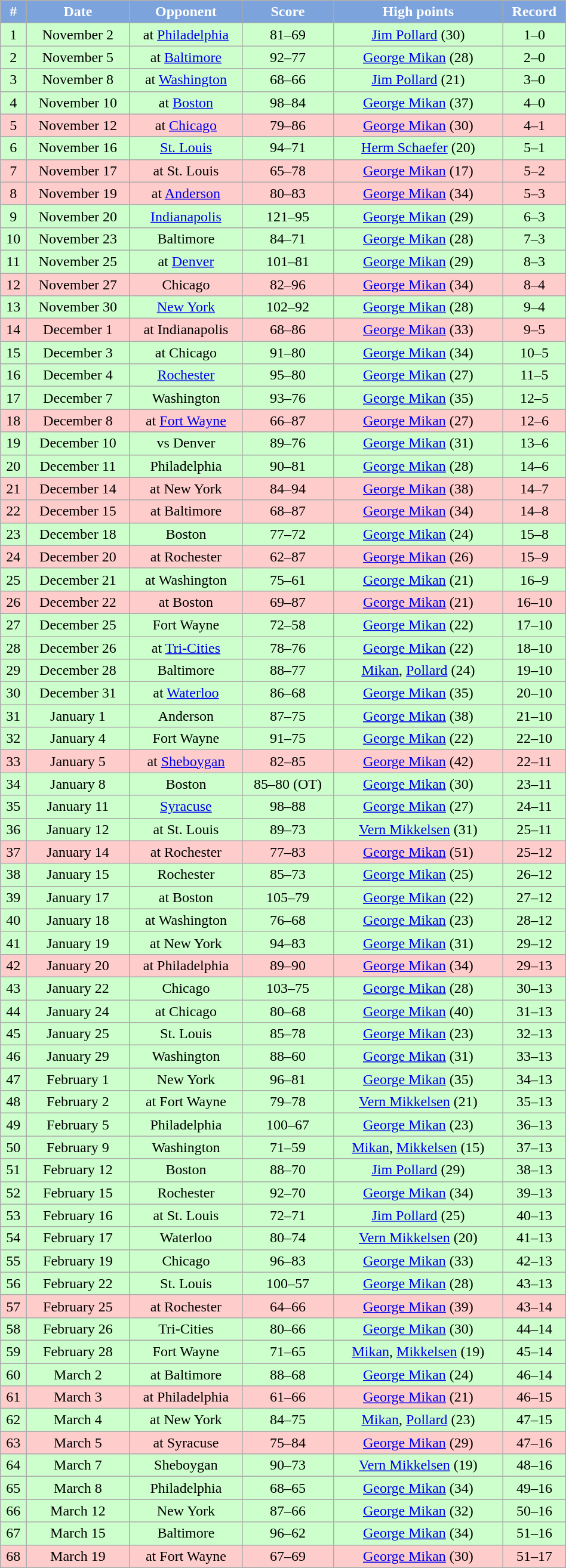<table class="wikitable" width="50%">
<tr align="center"  style="background:#7CA3DC; color:#FFFFFF;">
<td><strong>#</strong></td>
<td><strong>Date</strong></td>
<td><strong>Opponent</strong></td>
<td><strong>Score</strong></td>
<td><strong>High points</strong></td>
<td><strong>Record</strong></td>
</tr>
<tr align="center" bgcolor="ccffcc">
<td>1</td>
<td>November 2</td>
<td>at <a href='#'>Philadelphia</a></td>
<td>81–69</td>
<td><a href='#'>Jim Pollard</a> (30)</td>
<td>1–0</td>
</tr>
<tr align="center" bgcolor="ccffcc">
<td>2</td>
<td>November 5</td>
<td>at <a href='#'>Baltimore</a></td>
<td>92–77</td>
<td><a href='#'>George Mikan</a> (28)</td>
<td>2–0</td>
</tr>
<tr align="center" bgcolor="ccffcc">
<td>3</td>
<td>November 8</td>
<td>at <a href='#'>Washington</a></td>
<td>68–66</td>
<td><a href='#'>Jim Pollard</a> (21)</td>
<td>3–0</td>
</tr>
<tr align="center" bgcolor="ccffcc">
<td>4</td>
<td>November 10</td>
<td>at <a href='#'>Boston</a></td>
<td>98–84</td>
<td><a href='#'>George Mikan</a> (37)</td>
<td>4–0</td>
</tr>
<tr align="center" bgcolor="ffcccc">
<td>5</td>
<td>November 12</td>
<td>at <a href='#'>Chicago</a></td>
<td>79–86</td>
<td><a href='#'>George Mikan</a> (30)</td>
<td>4–1</td>
</tr>
<tr align="center" bgcolor="ccffcc">
<td>6</td>
<td>November 16</td>
<td><a href='#'>St. Louis</a></td>
<td>94–71</td>
<td><a href='#'>Herm Schaefer</a> (20)</td>
<td>5–1</td>
</tr>
<tr align="center" bgcolor="ffcccc">
<td>7</td>
<td>November 17</td>
<td>at St. Louis</td>
<td>65–78</td>
<td><a href='#'>George Mikan</a> (17)</td>
<td>5–2</td>
</tr>
<tr align="center" bgcolor="ffcccc">
<td>8</td>
<td>November 19</td>
<td>at <a href='#'>Anderson</a></td>
<td>80–83</td>
<td><a href='#'>George Mikan</a> (34)</td>
<td>5–3</td>
</tr>
<tr align="center" bgcolor="ccffcc">
<td>9</td>
<td>November 20</td>
<td><a href='#'>Indianapolis</a></td>
<td>121–95</td>
<td><a href='#'>George Mikan</a> (29)</td>
<td>6–3</td>
</tr>
<tr align="center" bgcolor="ccffcc">
<td>10</td>
<td>November 23</td>
<td>Baltimore</td>
<td>84–71</td>
<td><a href='#'>George Mikan</a> (28)</td>
<td>7–3</td>
</tr>
<tr align="center" bgcolor="ccffcc">
<td>11</td>
<td>November 25</td>
<td>at <a href='#'>Denver</a></td>
<td>101–81</td>
<td><a href='#'>George Mikan</a> (29)</td>
<td>8–3</td>
</tr>
<tr align="center" bgcolor="ffcccc">
<td>12</td>
<td>November 27</td>
<td>Chicago</td>
<td>82–96</td>
<td><a href='#'>George Mikan</a> (34)</td>
<td>8–4</td>
</tr>
<tr align="center" bgcolor="ccffcc">
<td>13</td>
<td>November 30</td>
<td><a href='#'>New York</a></td>
<td>102–92</td>
<td><a href='#'>George Mikan</a> (28)</td>
<td>9–4</td>
</tr>
<tr align="center" bgcolor="ffcccc">
<td>14</td>
<td>December 1</td>
<td>at Indianapolis</td>
<td>68–86</td>
<td><a href='#'>George Mikan</a> (33)</td>
<td>9–5</td>
</tr>
<tr align="center" bgcolor="ccffcc">
<td>15</td>
<td>December 3</td>
<td>at Chicago</td>
<td>91–80</td>
<td><a href='#'>George Mikan</a> (34)</td>
<td>10–5</td>
</tr>
<tr align="center" bgcolor="ccffcc">
<td>16</td>
<td>December 4</td>
<td><a href='#'>Rochester</a></td>
<td>95–80</td>
<td><a href='#'>George Mikan</a> (27)</td>
<td>11–5</td>
</tr>
<tr align="center" bgcolor="ccffcc">
<td>17</td>
<td>December 7</td>
<td>Washington</td>
<td>93–76</td>
<td><a href='#'>George Mikan</a> (35)</td>
<td>12–5</td>
</tr>
<tr align="center" bgcolor="ffcccc">
<td>18</td>
<td>December 8</td>
<td>at <a href='#'>Fort Wayne</a></td>
<td>66–87</td>
<td><a href='#'>George Mikan</a> (27)</td>
<td>12–6</td>
</tr>
<tr align="center" bgcolor="ccffcc">
<td>19</td>
<td>December 10</td>
<td>vs Denver</td>
<td>89–76</td>
<td><a href='#'>George Mikan</a> (31)</td>
<td>13–6</td>
</tr>
<tr align="center" bgcolor="ccffcc">
<td>20</td>
<td>December 11</td>
<td>Philadelphia</td>
<td>90–81</td>
<td><a href='#'>George Mikan</a> (28)</td>
<td>14–6</td>
</tr>
<tr align="center" bgcolor="ffcccc">
<td>21</td>
<td>December 14</td>
<td>at New York</td>
<td>84–94</td>
<td><a href='#'>George Mikan</a> (38)</td>
<td>14–7</td>
</tr>
<tr align="center" bgcolor="ffcccc">
<td>22</td>
<td>December 15</td>
<td>at Baltimore</td>
<td>68–87</td>
<td><a href='#'>George Mikan</a> (34)</td>
<td>14–8</td>
</tr>
<tr align="center" bgcolor="ccffcc">
<td>23</td>
<td>December 18</td>
<td>Boston</td>
<td>77–72</td>
<td><a href='#'>George Mikan</a> (24)</td>
<td>15–8</td>
</tr>
<tr align="center" bgcolor="ffcccc">
<td>24</td>
<td>December 20</td>
<td>at Rochester</td>
<td>62–87</td>
<td><a href='#'>George Mikan</a> (26)</td>
<td>15–9</td>
</tr>
<tr align="center" bgcolor="ccffcc">
<td>25</td>
<td>December 21</td>
<td>at Washington</td>
<td>75–61</td>
<td><a href='#'>George Mikan</a> (21)</td>
<td>16–9</td>
</tr>
<tr align="center" bgcolor="ffcccc">
<td>26</td>
<td>December 22</td>
<td>at Boston</td>
<td>69–87</td>
<td><a href='#'>George Mikan</a> (21)</td>
<td>16–10</td>
</tr>
<tr align="center" bgcolor="ccffcc">
<td>27</td>
<td>December 25</td>
<td>Fort Wayne</td>
<td>72–58</td>
<td><a href='#'>George Mikan</a> (22)</td>
<td>17–10</td>
</tr>
<tr align="center" bgcolor="ccffcc">
<td>28</td>
<td>December 26</td>
<td>at <a href='#'>Tri-Cities</a></td>
<td>78–76</td>
<td><a href='#'>George Mikan</a> (22)</td>
<td>18–10</td>
</tr>
<tr align="center" bgcolor="ccffcc">
<td>29</td>
<td>December 28</td>
<td>Baltimore</td>
<td>88–77</td>
<td><a href='#'>Mikan</a>, <a href='#'>Pollard</a> (24)</td>
<td>19–10</td>
</tr>
<tr align="center" bgcolor="ccffcc">
<td>30</td>
<td>December 31</td>
<td>at <a href='#'>Waterloo</a></td>
<td>86–68</td>
<td><a href='#'>George Mikan</a> (35)</td>
<td>20–10</td>
</tr>
<tr align="center" bgcolor="ccffcc">
<td>31</td>
<td>January 1</td>
<td>Anderson</td>
<td>87–75</td>
<td><a href='#'>George Mikan</a> (38)</td>
<td>21–10</td>
</tr>
<tr align="center" bgcolor="ccffcc">
<td>32</td>
<td>January 4</td>
<td>Fort Wayne</td>
<td>91–75</td>
<td><a href='#'>George Mikan</a> (22)</td>
<td>22–10</td>
</tr>
<tr align="center" bgcolor="ffcccc">
<td>33</td>
<td>January 5</td>
<td>at <a href='#'>Sheboygan</a></td>
<td>82–85</td>
<td><a href='#'>George Mikan</a> (42)</td>
<td>22–11</td>
</tr>
<tr align="center" bgcolor="ccffcc">
<td>34</td>
<td>January 8</td>
<td>Boston</td>
<td>85–80 (OT)</td>
<td><a href='#'>George Mikan</a> (30)</td>
<td>23–11</td>
</tr>
<tr align="center" bgcolor="ccffcc">
<td>35</td>
<td>January 11</td>
<td><a href='#'>Syracuse</a></td>
<td>98–88</td>
<td><a href='#'>George Mikan</a> (27)</td>
<td>24–11</td>
</tr>
<tr align="center" bgcolor="ccffcc">
<td>36</td>
<td>January 12</td>
<td>at St. Louis</td>
<td>89–73</td>
<td><a href='#'>Vern Mikkelsen</a> (31)</td>
<td>25–11</td>
</tr>
<tr align="center" bgcolor="ffcccc">
<td>37</td>
<td>January 14</td>
<td>at Rochester</td>
<td>77–83</td>
<td><a href='#'>George Mikan</a> (51)</td>
<td>25–12</td>
</tr>
<tr align="center" bgcolor="ccffcc">
<td>38</td>
<td>January 15</td>
<td>Rochester</td>
<td>85–73</td>
<td><a href='#'>George Mikan</a> (25)</td>
<td>26–12</td>
</tr>
<tr align="center" bgcolor="ccffcc">
<td>39</td>
<td>January 17</td>
<td>at Boston</td>
<td>105–79</td>
<td><a href='#'>George Mikan</a> (22)</td>
<td>27–12</td>
</tr>
<tr align="center" bgcolor="ccffcc">
<td>40</td>
<td>January 18</td>
<td>at Washington</td>
<td>76–68</td>
<td><a href='#'>George Mikan</a> (23)</td>
<td>28–12</td>
</tr>
<tr align="center" bgcolor="ccffcc">
<td>41</td>
<td>January 19</td>
<td>at New York</td>
<td>94–83</td>
<td><a href='#'>George Mikan</a> (31)</td>
<td>29–12</td>
</tr>
<tr align="center" bgcolor="ffcccc">
<td>42</td>
<td>January 20</td>
<td>at Philadelphia</td>
<td>89–90</td>
<td><a href='#'>George Mikan</a> (34)</td>
<td>29–13</td>
</tr>
<tr align="center" bgcolor="ccffcc">
<td>43</td>
<td>January 22</td>
<td>Chicago</td>
<td>103–75</td>
<td><a href='#'>George Mikan</a> (28)</td>
<td>30–13</td>
</tr>
<tr align="center" bgcolor="ccffcc">
<td>44</td>
<td>January 24</td>
<td>at Chicago</td>
<td>80–68</td>
<td><a href='#'>George Mikan</a> (40)</td>
<td>31–13</td>
</tr>
<tr align="center" bgcolor="ccffcc">
<td>45</td>
<td>January 25</td>
<td>St. Louis</td>
<td>85–78</td>
<td><a href='#'>George Mikan</a> (23)</td>
<td>32–13</td>
</tr>
<tr align="center" bgcolor="ccffcc">
<td>46</td>
<td>January 29</td>
<td>Washington</td>
<td>88–60</td>
<td><a href='#'>George Mikan</a> (31)</td>
<td>33–13</td>
</tr>
<tr align="center" bgcolor="ccffcc">
<td>47</td>
<td>February 1</td>
<td>New York</td>
<td>96–81</td>
<td><a href='#'>George Mikan</a> (35)</td>
<td>34–13</td>
</tr>
<tr align="center" bgcolor="ccffcc">
<td>48</td>
<td>February 2</td>
<td>at Fort Wayne</td>
<td>79–78</td>
<td><a href='#'>Vern Mikkelsen</a> (21)</td>
<td>35–13</td>
</tr>
<tr align="center" bgcolor="ccffcc">
<td>49</td>
<td>February 5</td>
<td>Philadelphia</td>
<td>100–67</td>
<td><a href='#'>George Mikan</a> (23)</td>
<td>36–13</td>
</tr>
<tr align="center" bgcolor="ccffcc">
<td>50</td>
<td>February 9</td>
<td>Washington</td>
<td>71–59</td>
<td><a href='#'>Mikan</a>, <a href='#'>Mikkelsen</a> (15)</td>
<td>37–13</td>
</tr>
<tr align="center" bgcolor="ccffcc">
<td>51</td>
<td>February 12</td>
<td>Boston</td>
<td>88–70</td>
<td><a href='#'>Jim Pollard</a> (29)</td>
<td>38–13</td>
</tr>
<tr align="center" bgcolor="ccffcc">
<td>52</td>
<td>February 15</td>
<td>Rochester</td>
<td>92–70</td>
<td><a href='#'>George Mikan</a> (34)</td>
<td>39–13</td>
</tr>
<tr align="center" bgcolor="ccffcc">
<td>53</td>
<td>February 16</td>
<td>at St. Louis</td>
<td>72–71</td>
<td><a href='#'>Jim Pollard</a> (25)</td>
<td>40–13</td>
</tr>
<tr align="center" bgcolor="ccffcc">
<td>54</td>
<td>February 17</td>
<td>Waterloo</td>
<td>80–74</td>
<td><a href='#'>Vern Mikkelsen</a> (20)</td>
<td>41–13</td>
</tr>
<tr align="center" bgcolor="ccffcc">
<td>55</td>
<td>February 19</td>
<td>Chicago</td>
<td>96–83</td>
<td><a href='#'>George Mikan</a> (33)</td>
<td>42–13</td>
</tr>
<tr align="center" bgcolor="ccffcc">
<td>56</td>
<td>February 22</td>
<td>St. Louis</td>
<td>100–57</td>
<td><a href='#'>George Mikan</a> (28)</td>
<td>43–13</td>
</tr>
<tr align="center" bgcolor="ffcccc">
<td>57</td>
<td>February 25</td>
<td>at Rochester</td>
<td>64–66</td>
<td><a href='#'>George Mikan</a> (39)</td>
<td>43–14</td>
</tr>
<tr align="center" bgcolor="ccffcc">
<td>58</td>
<td>February 26</td>
<td>Tri-Cities</td>
<td>80–66</td>
<td><a href='#'>George Mikan</a> (30)</td>
<td>44–14</td>
</tr>
<tr align="center" bgcolor="ccffcc">
<td>59</td>
<td>February 28</td>
<td>Fort Wayne</td>
<td>71–65</td>
<td><a href='#'>Mikan</a>, <a href='#'>Mikkelsen</a> (19)</td>
<td>45–14</td>
</tr>
<tr align="center" bgcolor="ccffcc">
<td>60</td>
<td>March 2</td>
<td>at Baltimore</td>
<td>88–68</td>
<td><a href='#'>George Mikan</a> (24)</td>
<td>46–14</td>
</tr>
<tr align="center" bgcolor="ffcccc">
<td>61</td>
<td>March 3</td>
<td>at Philadelphia</td>
<td>61–66</td>
<td><a href='#'>George Mikan</a> (21)</td>
<td>46–15</td>
</tr>
<tr align="center" bgcolor="ccffcc">
<td>62</td>
<td>March 4</td>
<td>at New York</td>
<td>84–75</td>
<td><a href='#'>Mikan</a>, <a href='#'>Pollard</a> (23)</td>
<td>47–15</td>
</tr>
<tr align="center" bgcolor="ffcccc">
<td>63</td>
<td>March 5</td>
<td>at Syracuse</td>
<td>75–84</td>
<td><a href='#'>George Mikan</a> (29)</td>
<td>47–16</td>
</tr>
<tr align="center" bgcolor="ccffcc">
<td>64</td>
<td>March 7</td>
<td>Sheboygan</td>
<td>90–73</td>
<td><a href='#'>Vern Mikkelsen</a> (19)</td>
<td>48–16</td>
</tr>
<tr align="center" bgcolor="ccffcc">
<td>65</td>
<td>March 8</td>
<td>Philadelphia</td>
<td>68–65</td>
<td><a href='#'>George Mikan</a> (34)</td>
<td>49–16</td>
</tr>
<tr align="center" bgcolor="ccffcc">
<td>66</td>
<td>March 12</td>
<td>New York</td>
<td>87–66</td>
<td><a href='#'>George Mikan</a> (32)</td>
<td>50–16</td>
</tr>
<tr align="center" bgcolor="ccffcc">
<td>67</td>
<td>March 15</td>
<td>Baltimore</td>
<td>96–62</td>
<td><a href='#'>George Mikan</a> (34)</td>
<td>51–16</td>
</tr>
<tr align="center" bgcolor="ffcccc">
<td>68</td>
<td>March 19</td>
<td>at Fort Wayne</td>
<td>67–69</td>
<td><a href='#'>George Mikan</a> (30)</td>
<td>51–17</td>
</tr>
</table>
